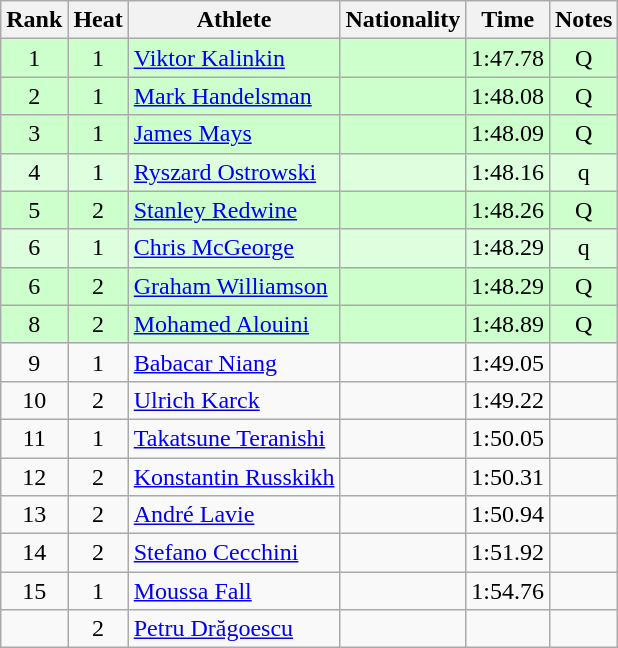<table class="wikitable sortable" style="text-align:center">
<tr>
<th>Rank</th>
<th>Heat</th>
<th>Athlete</th>
<th>Nationality</th>
<th>Time</th>
<th>Notes</th>
</tr>
<tr bgcolor=ccffcc>
<td>1</td>
<td>1</td>
<td align=left><a href='#'>Viktor Kalinkin</a></td>
<td align=left></td>
<td>1:47.78</td>
<td>Q</td>
</tr>
<tr bgcolor=ccffcc>
<td>2</td>
<td>1</td>
<td align=left><a href='#'>Mark Handelsman</a></td>
<td align=left></td>
<td>1:48.08</td>
<td>Q</td>
</tr>
<tr bgcolor=ccffcc>
<td>3</td>
<td>1</td>
<td align=left><a href='#'>James Mays</a></td>
<td align=left></td>
<td>1:48.09</td>
<td>Q</td>
</tr>
<tr bgcolor=ddffdd>
<td>4</td>
<td>1</td>
<td align=left><a href='#'>Ryszard Ostrowski</a></td>
<td align=left></td>
<td>1:48.16</td>
<td>q</td>
</tr>
<tr bgcolor=ccffcc>
<td>5</td>
<td>2</td>
<td align=left><a href='#'>Stanley Redwine</a></td>
<td align=left></td>
<td>1:48.26</td>
<td>Q</td>
</tr>
<tr bgcolor=ddffdd>
<td>6</td>
<td>1</td>
<td align=left><a href='#'>Chris McGeorge</a></td>
<td align=left></td>
<td>1:48.29</td>
<td>q</td>
</tr>
<tr bgcolor=ccffcc>
<td>6</td>
<td>2</td>
<td align=left><a href='#'>Graham Williamson</a></td>
<td align=left></td>
<td>1:48.29</td>
<td>Q</td>
</tr>
<tr bgcolor=ccffcc>
<td>8</td>
<td>2</td>
<td align=left><a href='#'>Mohamed Alouini</a></td>
<td align=left></td>
<td>1:48.89</td>
<td>Q</td>
</tr>
<tr>
<td>9</td>
<td>1</td>
<td align=left><a href='#'>Babacar Niang</a></td>
<td align=left></td>
<td>1:49.05</td>
<td></td>
</tr>
<tr>
<td>10</td>
<td>2</td>
<td align=left><a href='#'>Ulrich Karck</a></td>
<td align=left></td>
<td>1:49.22</td>
<td></td>
</tr>
<tr>
<td>11</td>
<td>1</td>
<td align=left><a href='#'>Takatsune Teranishi</a></td>
<td align=left></td>
<td>1:50.05</td>
<td></td>
</tr>
<tr>
<td>12</td>
<td>2</td>
<td align=left><a href='#'>Konstantin Russkikh</a></td>
<td align=left></td>
<td>1:50.31</td>
<td></td>
</tr>
<tr>
<td>13</td>
<td>2</td>
<td align=left><a href='#'>André Lavie</a></td>
<td align=left></td>
<td>1:50.94</td>
<td></td>
</tr>
<tr>
<td>14</td>
<td>2</td>
<td align=left><a href='#'>Stefano Cecchini</a></td>
<td align=left></td>
<td>1:51.92</td>
<td></td>
</tr>
<tr>
<td>15</td>
<td>1</td>
<td align=left><a href='#'>Moussa Fall</a></td>
<td align=left></td>
<td>1:54.76</td>
<td></td>
</tr>
<tr>
<td></td>
<td>2</td>
<td align=left><a href='#'>Petru Drăgoescu</a></td>
<td align=left></td>
<td></td>
<td></td>
</tr>
</table>
